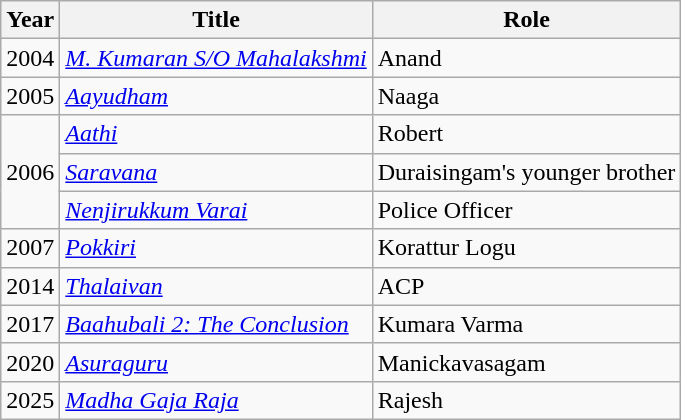<table class="wikitable sortable">
<tr>
<th>Year</th>
<th>Title</th>
<th>Role</th>
</tr>
<tr>
<td>2004</td>
<td><em><a href='#'>M. Kumaran S/O Mahalakshmi</a></em></td>
<td>Anand</td>
</tr>
<tr>
<td>2005</td>
<td><em><a href='#'>Aayudham</a></em></td>
<td>Naaga</td>
</tr>
<tr>
<td rowspan="3">2006</td>
<td><em><a href='#'>Aathi</a></em></td>
<td>Robert</td>
</tr>
<tr>
<td><em><a href='#'>Saravana</a></em></td>
<td>Duraisingam's younger brother</td>
</tr>
<tr>
<td><em><a href='#'>Nenjirukkum Varai</a></em></td>
<td>Police Officer</td>
</tr>
<tr>
<td>2007</td>
<td><em><a href='#'>Pokkiri</a></em></td>
<td>Korattur Logu</td>
</tr>
<tr>
<td>2014</td>
<td><em><a href='#'>Thalaivan</a></em></td>
<td>ACP</td>
</tr>
<tr>
<td>2017</td>
<td><em><a href='#'>Baahubali 2: The Conclusion</a></em></td>
<td>Kumara Varma</td>
</tr>
<tr>
<td>2020</td>
<td><em><a href='#'>Asuraguru</a></em></td>
<td>Manickavasagam</td>
</tr>
<tr>
<td>2025</td>
<td><em><a href='#'>Madha Gaja Raja</a></em></td>
<td>Rajesh</td>
</tr>
</table>
